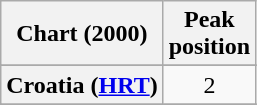<table class="wikitable sortable plainrowheaders" style="text-align:center">
<tr>
<th>Chart (2000)</th>
<th>Peak<br>position</th>
</tr>
<tr>
</tr>
<tr>
</tr>
<tr>
</tr>
<tr>
</tr>
<tr>
</tr>
<tr>
<th scope="row">Croatia (<a href='#'>HRT</a>)</th>
<td>2</td>
</tr>
<tr>
</tr>
<tr>
</tr>
<tr>
</tr>
<tr>
</tr>
<tr>
</tr>
<tr>
</tr>
<tr>
</tr>
<tr>
</tr>
<tr>
</tr>
<tr>
</tr>
<tr>
</tr>
<tr>
</tr>
<tr>
</tr>
<tr>
</tr>
</table>
